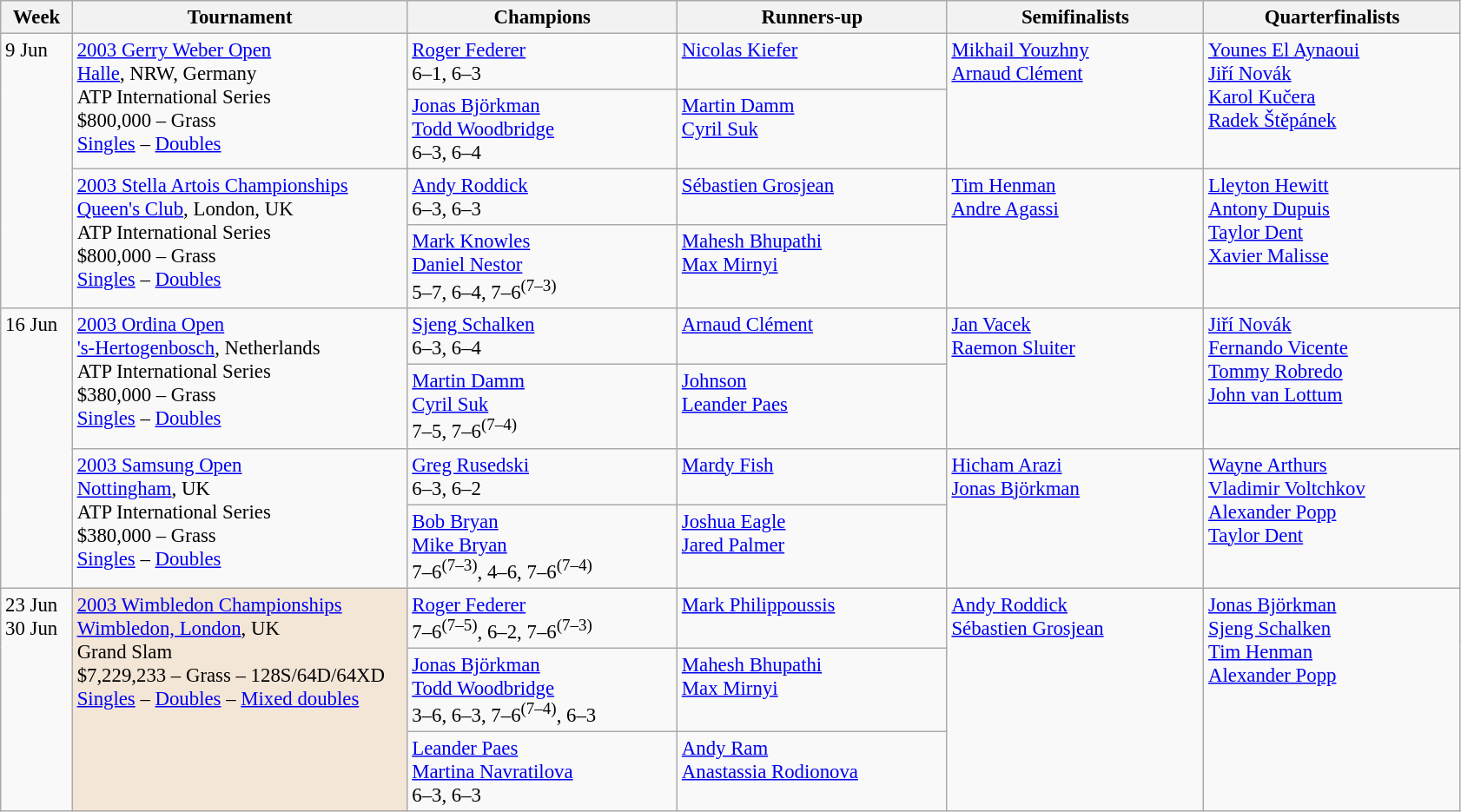<table class=wikitable style=font-size:95%>
<tr>
<th style="width:48px;">Week</th>
<th style="width:250px;">Tournament</th>
<th style="width:200px;">Champions</th>
<th style="width:200px;">Runners-up</th>
<th style="width:190px;">Semifinalists</th>
<th style="width:190px;">Quarterfinalists</th>
</tr>
<tr valign=top>
<td rowspan=4>9 Jun</td>
<td rowspan=2><a href='#'>2003 Gerry Weber Open</a><br> <a href='#'>Halle</a>, NRW, Germany<br>ATP International Series<br>$800,000 – Grass <br> <a href='#'>Singles</a> – <a href='#'>Doubles</a></td>
<td> <a href='#'>Roger Federer</a> <br>6–1, 6–3</td>
<td> <a href='#'>Nicolas Kiefer</a></td>
<td rowspan=2> <a href='#'>Mikhail Youzhny</a> <br> <a href='#'>Arnaud Clément</a></td>
<td rowspan=2> <a href='#'>Younes El Aynaoui</a> <br>  <a href='#'>Jiří Novák</a> <br> <a href='#'>Karol Kučera</a>  <br>  <a href='#'>Radek Štěpánek</a></td>
</tr>
<tr valign=top>
<td> <a href='#'>Jonas Björkman</a><br> <a href='#'>Todd Woodbridge</a><br> 6–3, 6–4</td>
<td> <a href='#'>Martin Damm</a><br> <a href='#'>Cyril Suk</a></td>
</tr>
<tr valign=top>
<td rowspan=2><a href='#'>2003 Stella Artois Championships</a><br> <a href='#'>Queen's Club</a>, London, UK<br>ATP International Series<br>$800,000 – Grass <br> <a href='#'>Singles</a> – <a href='#'>Doubles</a></td>
<td> <a href='#'>Andy Roddick</a> <br>6–3, 6–3</td>
<td> <a href='#'>Sébastien Grosjean</a></td>
<td rowspan=2> <a href='#'>Tim Henman</a> <br> <a href='#'>Andre Agassi</a></td>
<td rowspan=2> <a href='#'>Lleyton Hewitt</a> <br>  <a href='#'>Antony Dupuis</a> <br> <a href='#'>Taylor Dent</a>  <br>  <a href='#'>Xavier Malisse</a></td>
</tr>
<tr valign=top>
<td> <a href='#'>Mark Knowles</a><br> <a href='#'>Daniel Nestor</a><br> 5–7, 6–4, 7–6<sup>(7–3)</sup></td>
<td> <a href='#'>Mahesh Bhupathi</a><br> <a href='#'>Max Mirnyi</a></td>
</tr>
<tr valign=top>
<td rowspan=4>16 Jun</td>
<td rowspan=2><a href='#'>2003 Ordina Open</a><br> <a href='#'>'s-Hertogenbosch</a>, Netherlands<br>ATP International Series<br>$380,000 – Grass <br> <a href='#'>Singles</a> – <a href='#'>Doubles</a></td>
<td> <a href='#'>Sjeng Schalken</a> <br>6–3, 6–4</td>
<td> <a href='#'>Arnaud Clément</a></td>
<td rowspan=2> <a href='#'>Jan Vacek</a> <br> <a href='#'>Raemon Sluiter</a></td>
<td rowspan=2> <a href='#'>Jiří Novák</a> <br>  <a href='#'>Fernando Vicente</a> <br> <a href='#'>Tommy Robredo</a>  <br>  <a href='#'>John van Lottum</a></td>
</tr>
<tr valign=top>
<td> <a href='#'>Martin Damm</a><br> <a href='#'>Cyril Suk</a><br> 7–5, 7–6<sup>(7–4)</sup></td>
<td> <a href='#'>Johnson</a><br> <a href='#'>Leander Paes</a></td>
</tr>
<tr valign=top>
<td rowspan=2><a href='#'>2003 Samsung Open</a><br> <a href='#'>Nottingham</a>, UK<br>ATP International Series<br>$380,000 – Grass <br> <a href='#'>Singles</a> – <a href='#'>Doubles</a></td>
<td> <a href='#'>Greg Rusedski</a> <br>6–3, 6–2</td>
<td> <a href='#'>Mardy Fish</a></td>
<td rowspan=2> <a href='#'>Hicham Arazi</a> <br> <a href='#'>Jonas Björkman</a></td>
<td rowspan=2> <a href='#'>Wayne Arthurs</a> <br>  <a href='#'>Vladimir Voltchkov</a> <br> <a href='#'>Alexander Popp</a>  <br>  <a href='#'>Taylor Dent</a></td>
</tr>
<tr valign=top>
<td> <a href='#'>Bob Bryan</a><br> <a href='#'>Mike Bryan</a><br> 7–6<sup>(7–3)</sup>, 4–6, 7–6<sup>(7–4)</sup></td>
<td> <a href='#'>Joshua Eagle</a><br> <a href='#'>Jared Palmer</a></td>
</tr>
<tr valign=top>
<td rowspan=3>23 Jun<br>30 Jun</td>
<td rowspan="3" bgcolor="#F3E6D7"><a href='#'>2003 Wimbledon Championships</a><br> <a href='#'>Wimbledon, London</a>, UK<br>Grand Slam<br>$7,229,233 – Grass – 128S/64D/64XD<br><a href='#'>Singles</a> – <a href='#'>Doubles</a> – <a href='#'>Mixed doubles</a></td>
<td> <a href='#'>Roger Federer</a><br>7–6<sup>(7–5)</sup>, 6–2, 7–6<sup>(7–3)</sup></td>
<td> <a href='#'>Mark Philippoussis</a></td>
<td rowspan=3> <a href='#'>Andy Roddick</a><br> <a href='#'>Sébastien Grosjean</a></td>
<td rowspan=3> <a href='#'>Jonas Björkman</a><br> <a href='#'>Sjeng Schalken</a><br> <a href='#'>Tim Henman</a><br> <a href='#'>Alexander Popp</a></td>
</tr>
<tr valign=top>
<td> <a href='#'>Jonas Björkman</a><br> <a href='#'>Todd Woodbridge</a><br>3–6, 6–3, 7–6<sup>(7–4)</sup>, 6–3</td>
<td> <a href='#'>Mahesh Bhupathi</a><br> <a href='#'>Max Mirnyi</a></td>
</tr>
<tr valign=top>
<td> <a href='#'>Leander Paes</a><br> <a href='#'>Martina Navratilova</a><br>6–3, 6–3</td>
<td> <a href='#'>Andy Ram</a><br> <a href='#'>Anastassia Rodionova</a></td>
</tr>
</table>
